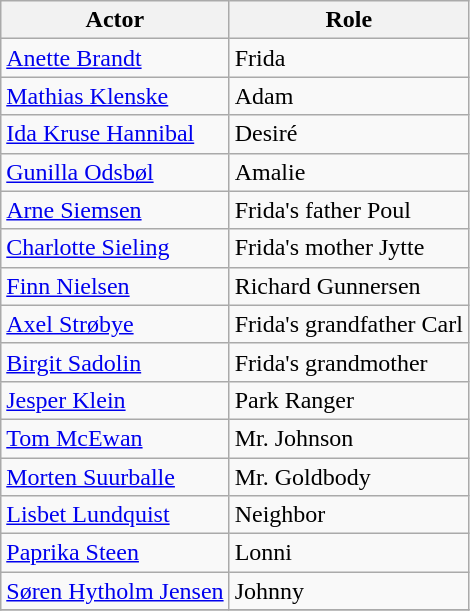<table class="wikitable">
<tr>
<th>Actor</th>
<th>Role</th>
</tr>
<tr>
<td><a href='#'>Anette Brandt</a></td>
<td>Frida</td>
</tr>
<tr>
<td><a href='#'>Mathias Klenske</a></td>
<td>Adam</td>
</tr>
<tr>
<td><a href='#'>Ida Kruse Hannibal</a></td>
<td>Desiré</td>
</tr>
<tr>
<td><a href='#'>Gunilla Odsbøl</a></td>
<td>Amalie</td>
</tr>
<tr>
<td><a href='#'>Arne Siemsen</a></td>
<td>Frida's father Poul</td>
</tr>
<tr>
<td><a href='#'>Charlotte Sieling</a></td>
<td>Frida's mother Jytte</td>
</tr>
<tr>
<td><a href='#'>Finn Nielsen</a></td>
<td>Richard Gunnersen</td>
</tr>
<tr>
<td><a href='#'>Axel Strøbye</a></td>
<td>Frida's grandfather Carl</td>
</tr>
<tr>
<td><a href='#'>Birgit Sadolin</a></td>
<td>Frida's grandmother</td>
</tr>
<tr>
<td><a href='#'>Jesper Klein</a></td>
<td>Park Ranger</td>
</tr>
<tr>
<td><a href='#'>Tom McEwan</a></td>
<td>Mr. Johnson</td>
</tr>
<tr>
<td><a href='#'>Morten Suurballe</a></td>
<td>Mr. Goldbody</td>
</tr>
<tr>
<td><a href='#'>Lisbet Lundquist</a></td>
<td>Neighbor</td>
</tr>
<tr>
<td><a href='#'>Paprika Steen</a></td>
<td>Lonni</td>
</tr>
<tr>
<td><a href='#'>Søren Hytholm Jensen</a></td>
<td>Johnny</td>
</tr>
<tr>
</tr>
</table>
